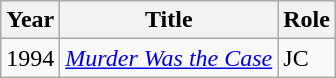<table class="wikitable">
<tr>
<th>Year</th>
<th>Title</th>
<th>Role</th>
</tr>
<tr>
<td>1994</td>
<td><em><a href='#'>Murder Was the Case</a></em></td>
<td>JC</td>
</tr>
</table>
